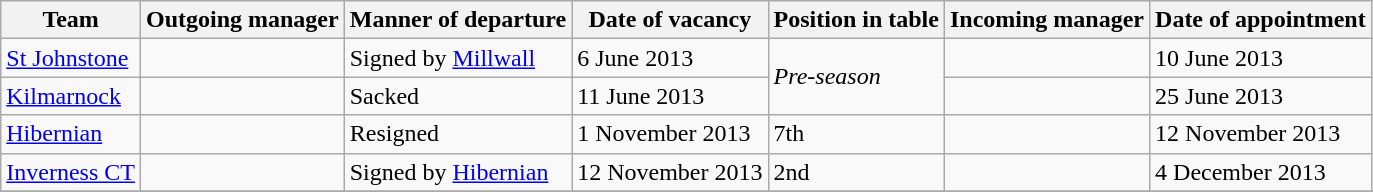<table class="wikitable">
<tr>
<th>Team</th>
<th>Outgoing manager</th>
<th>Manner of departure</th>
<th>Date of vacancy</th>
<th>Position in table</th>
<th>Incoming manager</th>
<th>Date of appointment</th>
</tr>
<tr>
<td><a href='#'>St Johnstone</a></td>
<td> </td>
<td>Signed by <a href='#'>Millwall</a></td>
<td>6 June 2013</td>
<td rowspan="2"><em>Pre-season</em></td>
<td> </td>
<td>10 June 2013</td>
</tr>
<tr>
<td><a href='#'>Kilmarnock</a></td>
<td> </td>
<td>Sacked</td>
<td>11 June 2013</td>
<td> </td>
<td>25 June 2013</td>
</tr>
<tr>
<td><a href='#'>Hibernian</a></td>
<td> </td>
<td>Resigned</td>
<td>1 November 2013</td>
<td>7th</td>
<td> </td>
<td>12 November 2013</td>
</tr>
<tr>
<td><a href='#'>Inverness CT</a></td>
<td> </td>
<td>Signed by <a href='#'>Hibernian</a></td>
<td>12 November 2013</td>
<td>2nd</td>
<td> </td>
<td>4 December 2013</td>
</tr>
<tr>
</tr>
</table>
